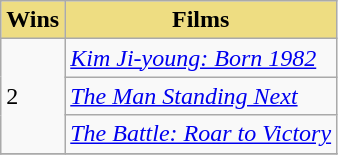<table class="wikitable">
<tr>
<th style="background:#EEDD82;" align="center">Wins</th>
<th style="background:#EEDD82;" align="center">Films</th>
</tr>
<tr>
<td rowspan="3">2</td>
<td><em><a href='#'>Kim Ji-young: Born 1982</a></em></td>
</tr>
<tr>
<td><em><a href='#'>The Man Standing Next</a></em></td>
</tr>
<tr>
<td><em><a href='#'>The Battle: Roar to Victory</a></em></td>
</tr>
<tr>
</tr>
</table>
